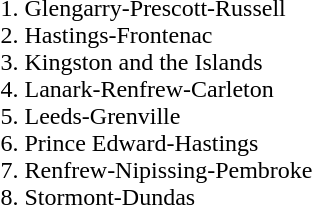<table>
<tr>
<td></td>
<td><br><ol><li>Glengarry-Prescott-Russell</li><li>Hastings-Frontenac</li><li>Kingston and the Islands</li><li>Lanark-Renfrew-Carleton</li><li>Leeds-Grenville</li><li>Prince Edward-Hastings</li><li>Renfrew-Nipissing-Pembroke</li><li>Stormont-Dundas</li></ol></td>
</tr>
</table>
